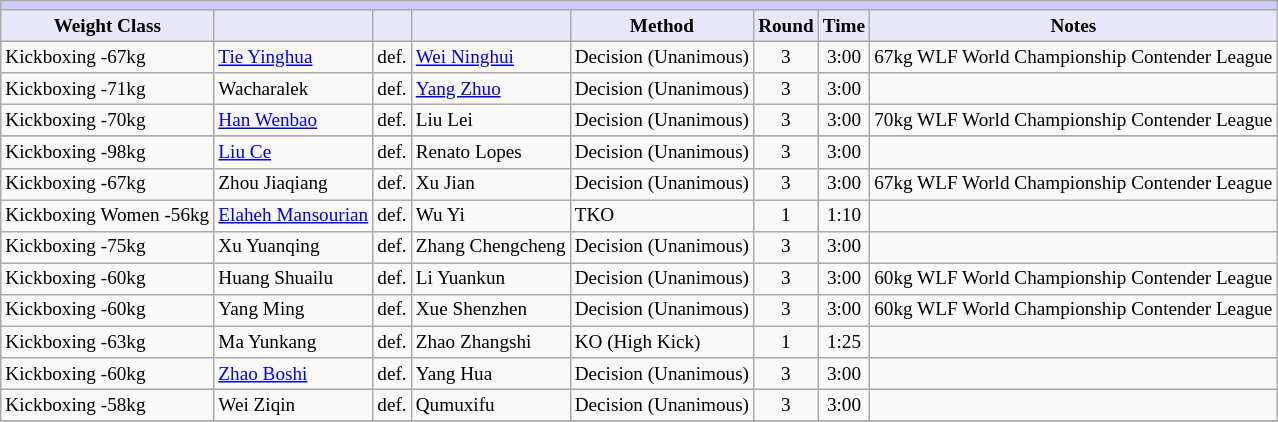<table class="wikitable" style="font-size: 80%;">
<tr>
<th colspan="8" style="background-color: #ccf; color: #000080; text-align: center;"></th>
</tr>
<tr>
<th colspan="1" style="background-color: #E6E8FA; color: #000000; text-align: center;">Weight Class</th>
<th colspan="1" style="background-color: #E6E8FA; color: #000000; text-align: center;"></th>
<th colspan="1" style="background-color: #E6E8FA; color: #000000; text-align: center;"></th>
<th colspan="1" style="background-color: #E6E8FA; color: #000000; text-align: center;"></th>
<th colspan="1" style="background-color: #E6E8FA; color: #000000; text-align: center;">Method</th>
<th colspan="1" style="background-color: #E6E8FA; color: #000000; text-align: center;">Round</th>
<th colspan="1" style="background-color: #E6E8FA; color: #000000; text-align: center;">Time</th>
<th colspan="1" style="background-color: #E6E8FA; color: #000000; text-align: center;">Notes</th>
</tr>
<tr>
<td>Kickboxing -67kg</td>
<td> <a href='#'>Tie Yinghua</a></td>
<td align=center>def.</td>
<td> <a href='#'>Wei Ninghui</a></td>
<td>Decision (Unanimous)</td>
<td align=center>3</td>
<td align=center>3:00</td>
<td>67kg WLF World Championship Contender League</td>
</tr>
<tr>
<td>Kickboxing -71kg</td>
<td> Wacharalek</td>
<td align=center>def.</td>
<td> <a href='#'>Yang Zhuo</a></td>
<td>Decision (Unanimous)</td>
<td align=center>3</td>
<td align=center>3:00</td>
<td></td>
</tr>
<tr>
<td>Kickboxing -70kg</td>
<td> <a href='#'>Han Wenbao</a></td>
<td align=center>def.</td>
<td> Liu Lei</td>
<td>Decision (Unanimous)</td>
<td align=center>3</td>
<td align=center>3:00</td>
<td>70kg WLF World Championship Contender League</td>
</tr>
<tr>
</tr>
<tr>
<td>Kickboxing -98kg</td>
<td> <a href='#'>Liu Ce</a></td>
<td align=center>def.</td>
<td> Renato Lopes</td>
<td>Decision (Unanimous)</td>
<td align=center>3</td>
<td align=center>3:00</td>
<td></td>
</tr>
<tr>
<td>Kickboxing -67kg</td>
<td> Zhou Jiaqiang</td>
<td align=center>def.</td>
<td> Xu Jian</td>
<td>Decision (Unanimous)</td>
<td align=center>3</td>
<td align=center>3:00</td>
<td>67kg WLF World Championship Contender League</td>
</tr>
<tr>
<td>Kickboxing Women -56kg</td>
<td> <a href='#'>Elaheh Mansourian</a></td>
<td align=center>def.</td>
<td> Wu Yi</td>
<td>TKO</td>
<td align=center>1</td>
<td align=center>1:10</td>
<td></td>
</tr>
<tr>
<td>Kickboxing -75kg</td>
<td> Xu Yuanqing</td>
<td align=center>def.</td>
<td> Zhang Chengcheng</td>
<td>Decision (Unanimous)</td>
<td align=center>3</td>
<td align=center>3:00</td>
<td></td>
</tr>
<tr>
<td>Kickboxing -60kg</td>
<td> Huang Shuailu</td>
<td align=center>def.</td>
<td> Li Yuankun</td>
<td>Decision (Unanimous)</td>
<td align=center>3</td>
<td align=center>3:00</td>
<td>60kg WLF World Championship Contender League</td>
</tr>
<tr>
<td>Kickboxing -60kg</td>
<td> Yang Ming</td>
<td align=center>def.</td>
<td> Xue Shenzhen</td>
<td>Decision (Unanimous)</td>
<td align=center>3</td>
<td align=center>3:00</td>
<td>60kg WLF World Championship Contender League</td>
</tr>
<tr>
<td>Kickboxing -63kg</td>
<td> Ma Yunkang</td>
<td align=center>def.</td>
<td> Zhao Zhangshi</td>
<td>KO (High Kick)</td>
<td align=center>1</td>
<td align=center>1:25</td>
<td></td>
</tr>
<tr>
<td>Kickboxing -60kg</td>
<td> <a href='#'>Zhao Boshi</a></td>
<td align=center>def.</td>
<td> Yang Hua</td>
<td>Decision (Unanimous)</td>
<td align=center>3</td>
<td align=center>3:00</td>
<td></td>
</tr>
<tr>
<td>Kickboxing -58kg</td>
<td> Wei Ziqin</td>
<td align=center>def.</td>
<td> Qumuxifu</td>
<td>Decision (Unanimous)</td>
<td align=center>3</td>
<td align=center>3:00</td>
<td></td>
</tr>
<tr>
</tr>
</table>
